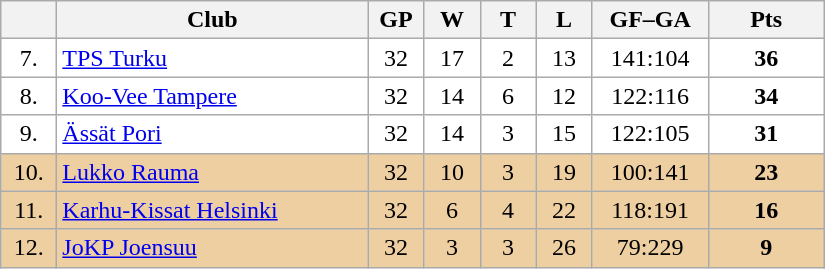<table class="wikitable">
<tr>
<th width="30"></th>
<th width="200">Club</th>
<th width="30">GP</th>
<th width="30">W</th>
<th width="30">T</th>
<th width="30">L</th>
<th width="70">GF–GA</th>
<th width="70">Pts</th>
</tr>
<tr bgcolor="#FFFFFF" align="center">
<td>7.</td>
<td align="left"><a href='#'>TPS Turku</a></td>
<td>32</td>
<td>17</td>
<td>2</td>
<td>13</td>
<td>141:104</td>
<td><strong>36</strong></td>
</tr>
<tr bgcolor="#FFFFFF" align="center">
<td>8.</td>
<td align="left"><a href='#'>Koo-Vee Tampere</a></td>
<td>32</td>
<td>14</td>
<td>6</td>
<td>12</td>
<td>122:116</td>
<td><strong>34</strong></td>
</tr>
<tr bgcolor="#FFFFFF" align="center">
<td>9.</td>
<td align="left"><a href='#'>Ässät Pori</a></td>
<td>32</td>
<td>14</td>
<td>3</td>
<td>15</td>
<td>122:105</td>
<td><strong>31</strong></td>
</tr>
<tr bgcolor="#EECFA1" align="center">
<td>10.</td>
<td align="left"><a href='#'>Lukko Rauma</a></td>
<td>32</td>
<td>10</td>
<td>3</td>
<td>19</td>
<td>100:141</td>
<td><strong>23</strong></td>
</tr>
<tr bgcolor="#EECFA1" align="center">
<td>11.</td>
<td align="left"><a href='#'>Karhu-Kissat Helsinki</a></td>
<td>32</td>
<td>6</td>
<td>4</td>
<td>22</td>
<td>118:191</td>
<td><strong>16</strong></td>
</tr>
<tr bgcolor="#EECFA1" align="center">
<td>12.</td>
<td align="left"><a href='#'>JoKP Joensuu</a></td>
<td>32</td>
<td>3</td>
<td>3</td>
<td>26</td>
<td>79:229</td>
<td><strong>9</strong></td>
</tr>
</table>
